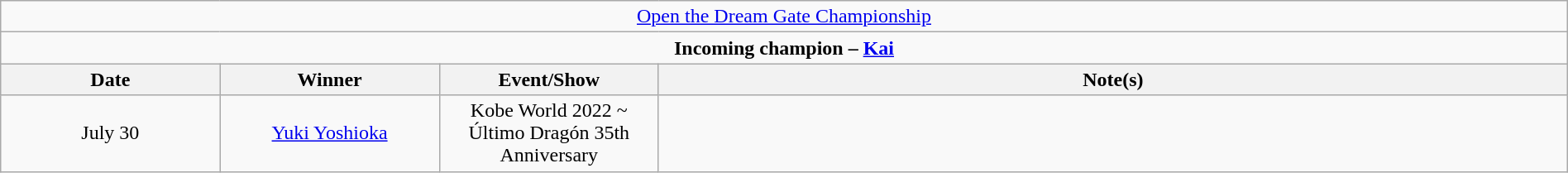<table class="wikitable" style="text-align:center; width:100%;">
<tr>
<td colspan="4" style="text-align: center;"><a href='#'>Open the Dream Gate Championship</a></td>
</tr>
<tr>
<td colspan="4" style="text-align: center;"><strong>Incoming champion – <a href='#'>Kai</a></strong></td>
</tr>
<tr>
<th width=14%>Date</th>
<th width=14%>Winner</th>
<th width=14%>Event/Show</th>
<th width=58%>Note(s)</th>
</tr>
<tr>
<td>July 30</td>
<td><a href='#'>Yuki Yoshioka</a></td>
<td>Kobe World 2022 ~ Último Dragón 35th Anniversary</td>
<td></td>
</tr>
</table>
